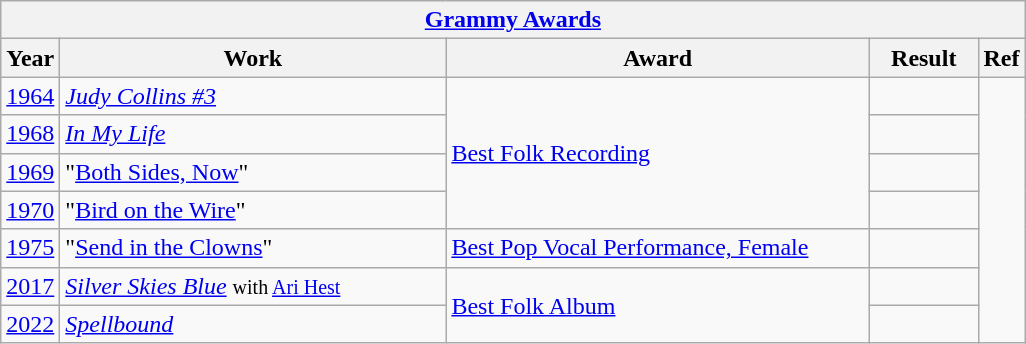<table class="wikitable">
<tr>
<th colspan="7" style="text-align:center;"><a href='#'>Grammy Awards</a></th>
</tr>
<tr>
<th>Year</th>
<th style="width:250px;">Work</th>
<th style="width:275px;">Award</th>
<th style="width:65px;">Result</th>
<th style="width:20px;">Ref</th>
</tr>
<tr>
<td><a href='#'>1964</a></td>
<td><em><a href='#'>Judy Collins #3</a></em></td>
<td rowspan=4><a href='#'>Best Folk Recording</a></td>
<td></td>
<td rowspan=7 style="text-align:center;"></td>
</tr>
<tr>
<td><a href='#'>1968</a></td>
<td><em><a href='#'>In My Life</a></em></td>
<td></td>
</tr>
<tr>
<td><a href='#'>1969</a></td>
<td>"<a href='#'>Both Sides, Now</a>"</td>
<td></td>
</tr>
<tr>
<td><a href='#'>1970</a></td>
<td>"<a href='#'>Bird on the Wire</a>"</td>
<td></td>
</tr>
<tr>
<td><a href='#'>1975</a></td>
<td>"<a href='#'>Send in the Clowns</a>"</td>
<td><a href='#'>Best Pop Vocal Performance, Female</a></td>
<td></td>
</tr>
<tr>
<td><a href='#'>2017</a></td>
<td><em><a href='#'>Silver Skies Blue</a></em> <small>with <a href='#'>Ari Hest</a></small></td>
<td rowspan=2><a href='#'>Best Folk Album</a></td>
<td></td>
</tr>
<tr>
<td><a href='#'>2022</a></td>
<td><em><a href='#'>Spellbound</a></em></td>
<td></td>
</tr>
</table>
